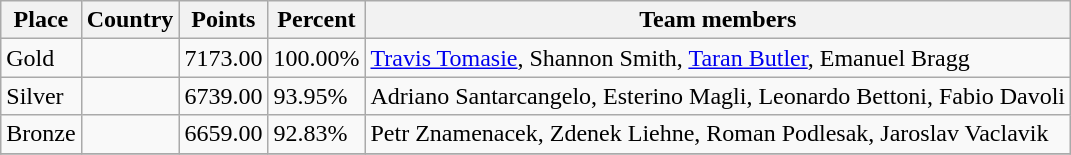<table class="wikitable sortable" style="text-align: left;">
<tr>
<th>Place</th>
<th>Country</th>
<th>Points</th>
<th>Percent</th>
<th>Team members</th>
</tr>
<tr>
<td> Gold</td>
<td></td>
<td>7173.00</td>
<td>100.00%</td>
<td><a href='#'>Travis Tomasie</a>, Shannon Smith, <a href='#'>Taran Butler</a>, Emanuel Bragg</td>
</tr>
<tr>
<td> Silver</td>
<td></td>
<td>6739.00</td>
<td>93.95%</td>
<td>Adriano Santarcangelo, Esterino Magli, Leonardo Bettoni, Fabio Davoli</td>
</tr>
<tr>
<td> Bronze</td>
<td></td>
<td>6659.00</td>
<td>92.83%</td>
<td>Petr Znamenacek, Zdenek Liehne, Roman Podlesak, Jaroslav Vaclavik</td>
</tr>
<tr>
</tr>
</table>
